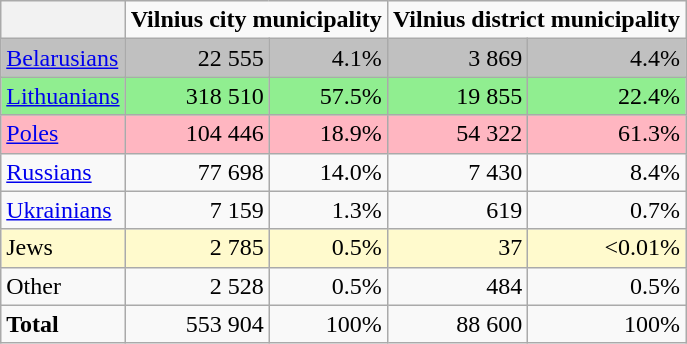<table class="wikitable sortable">
<tr style="text-align:center">
<th></th>
<td colspan="2"><strong>Vilnius city municipality</strong></td>
<td colspan="2"><strong>Vilnius district municipality</strong></td>
</tr>
<tr style="text-align:right; background:#C0C0C0">
<td style="text-align:left;"><a href='#'>Belarusians</a></td>
<td>22 555</td>
<td>4.1%</td>
<td>3 869</td>
<td>4.4%</td>
</tr>
<tr style="text-align:right; background:#90EE90">
<td style="text-align:left;"><a href='#'>Lithuanians</a></td>
<td>318 510</td>
<td>57.5%</td>
<td>19 855</td>
<td>22.4%</td>
</tr>
<tr style="text-align:right; background:#FFB6C1">
<td style="text-align:left; "><a href='#'>Poles</a></td>
<td>104 446</td>
<td>18.9%</td>
<td>54 322</td>
<td>61.3%</td>
</tr>
<tr style="text-align:right">
<td style="text-align:left; "><a href='#'>Russians</a></td>
<td>77 698</td>
<td>14.0%</td>
<td>7 430</td>
<td>8.4%</td>
</tr>
<tr style="text-align:right">
<td style="text-align:left; "><a href='#'>Ukrainians</a></td>
<td>7 159</td>
<td>1.3%</td>
<td>619</td>
<td>0.7%</td>
</tr>
<tr style="text-align:right; background:#FFFACD">
<td style="text-align:left; ">Jews</td>
<td>2 785</td>
<td>0.5%</td>
<td>37</td>
<td><0.01%</td>
</tr>
<tr style="text-align:right">
<td style="text-align:left;">Other</td>
<td>2 528</td>
<td>0.5%</td>
<td>484</td>
<td>0.5%</td>
</tr>
<tr style="text-align:right">
<td style="text-align:left;"><strong>Total</strong></td>
<td>553 904</td>
<td>100%</td>
<td>88 600</td>
<td>100%</td>
</tr>
</table>
